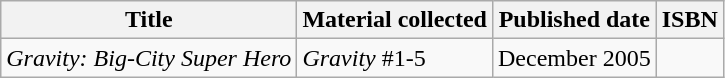<table class="wikitable">
<tr>
<th>Title</th>
<th>Material collected</th>
<th>Published date</th>
<th>ISBN</th>
</tr>
<tr>
<td><em>Gravity: Big-City Super Hero</em></td>
<td><em>Gravity</em> #1-5</td>
<td>December 2005</td>
<td></td>
</tr>
</table>
